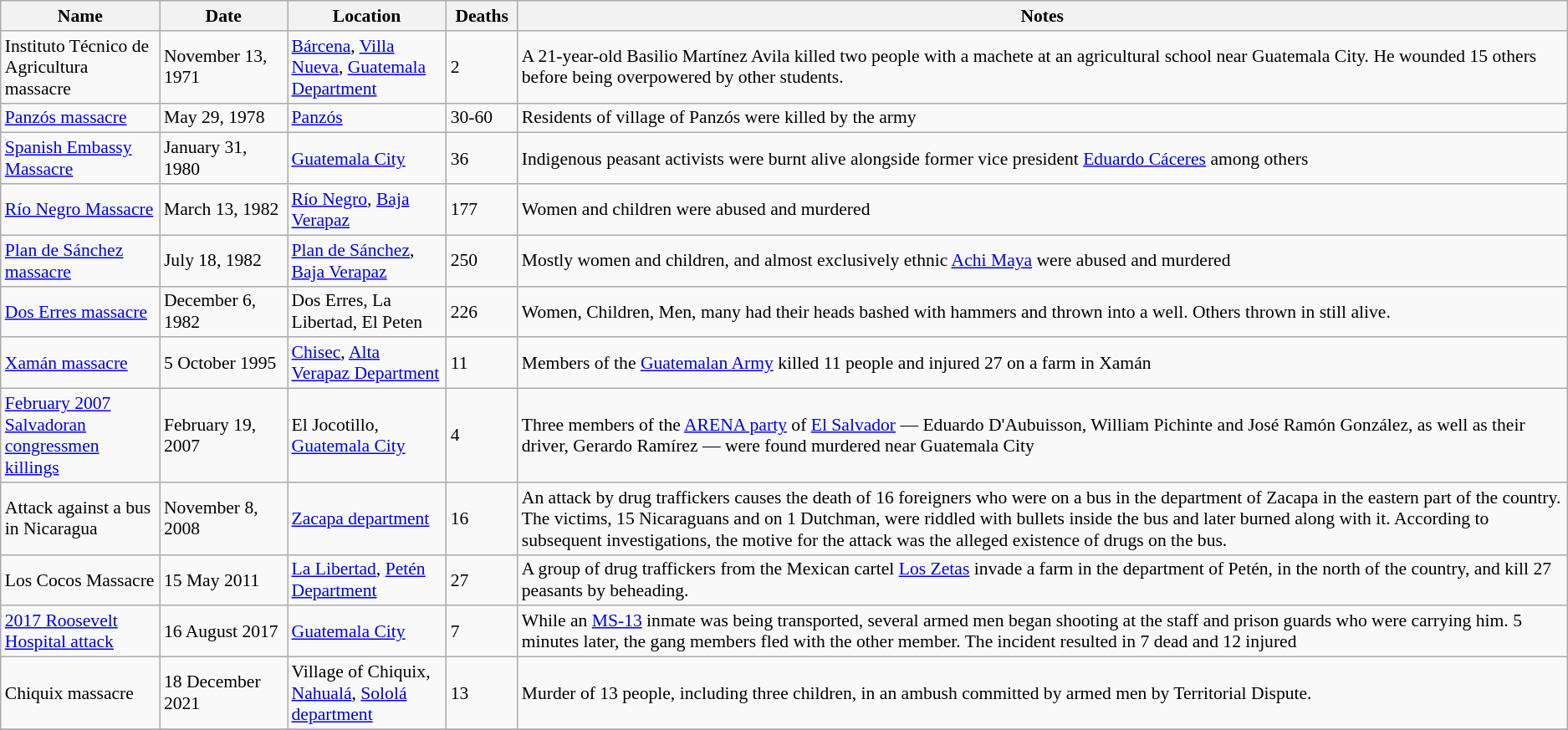<table class="sortable wikitable" style="font-size:90%;">
<tr>
<th style="width:120px;">Name</th>
<th style="width:95px;" data-sort-type="date">Date</th>
<th style="width:120px;">Location</th>
<th style="width:50px;">Deaths</th>
<th class="unsortable">Notes</th>
</tr>
<tr>
<td>Instituto Técnico de Agricultura massacre</td>
<td>November 13, 1971</td>
<td><a href='#'>Bárcena</a>, <a href='#'>Villa Nueva</a>, <a href='#'>Guatemala Department</a></td>
<td>2</td>
<td>A 21-year-old Basilio Martínez Avila killed two people with a machete at an agricultural school near Guatemala City. He wounded 15 others before being overpowered by other students.</td>
</tr>
<tr>
<td><a href='#'>Panzós massacre</a></td>
<td>May 29, 1978</td>
<td><a href='#'>Panzós</a></td>
<td>30-60</td>
<td>Residents of village of Panzós were killed by the army</td>
</tr>
<tr>
<td><a href='#'>Spanish Embassy Massacre</a></td>
<td>January 31, 1980</td>
<td><a href='#'>Guatemala City</a></td>
<td>36</td>
<td>Indigenous peasant activists were burnt alive alongside former vice president <a href='#'>Eduardo Cáceres</a> among others</td>
</tr>
<tr>
<td><a href='#'>Río Negro Massacre</a></td>
<td>March 13, 1982</td>
<td><a href='#'>Río Negro</a>, <a href='#'>Baja Verapaz</a></td>
<td>177</td>
<td>Women and children were abused and murdered</td>
</tr>
<tr>
<td><a href='#'>Plan de Sánchez massacre</a></td>
<td>July 18, 1982</td>
<td><a href='#'>Plan de Sánchez</a>, <a href='#'>Baja Verapaz</a></td>
<td>250</td>
<td>Mostly women and children, and almost exclusively ethnic <a href='#'>Achi Maya</a> were abused and murdered</td>
</tr>
<tr>
<td><a href='#'>Dos Erres massacre</a></td>
<td>December 6, 1982</td>
<td>Dos Erres, La Libertad, El Peten</td>
<td>226</td>
<td>Women, Children, Men, many had their heads bashed with hammers and thrown into a well. Others thrown in still alive.</td>
</tr>
<tr>
<td><a href='#'>Xamán massacre</a></td>
<td>5 October 1995</td>
<td><a href='#'>Chisec</a>, <a href='#'>Alta Verapaz Department</a></td>
<td>11</td>
<td>Members of the <a href='#'>Guatemalan Army</a> killed 11 people and injured 27 on a farm in Xamán</td>
</tr>
<tr>
<td><a href='#'>February 2007 Salvadoran congressmen killings</a></td>
<td>February 19, 2007</td>
<td>El Jocotillo, <a href='#'>Guatemala City</a></td>
<td>4</td>
<td>Three members of the <a href='#'>ARENA party</a> of <a href='#'>El Salvador</a> — Eduardo D'Aubuisson, William Pichinte and José Ramón González, as well as their driver, Gerardo Ramírez — were found murdered near Guatemala City</td>
</tr>
<tr>
<td>Attack against a bus in Nicaragua</td>
<td>November 8, 2008</td>
<td><a href='#'>Zacapa department</a></td>
<td>16</td>
<td>An attack by drug traffickers causes the death of 16 foreigners who were on a bus in the department of Zacapa in the eastern part of the country. The victims, 15 Nicaraguans and on 1 Dutchman, were riddled with bullets inside the bus and later burned along with it. According to subsequent investigations, the motive for the attack was the alleged existence of drugs on the bus.</td>
</tr>
<tr>
<td>Los Cocos Massacre</td>
<td>15 May 2011</td>
<td><a href='#'>La Libertad</a>, <a href='#'>Petén Department</a></td>
<td>27</td>
<td>A group of drug traffickers from the Mexican cartel <a href='#'>Los Zetas</a> invade a farm in the department of Petén, in the north of the country, and kill 27 peasants by beheading.</td>
</tr>
<tr>
<td><a href='#'>2017 Roosevelt Hospital attack</a></td>
<td>16 August 2017</td>
<td><a href='#'>Guatemala City</a></td>
<td>7</td>
<td>While an <a href='#'>MS-13</a> inmate was being transported, several armed men began shooting at the staff and prison guards who were carrying him. 5 minutes later, the gang members fled with the other member. The incident resulted in 7 dead and 12 injured</td>
</tr>
<tr>
<td>Chiquix massacre</td>
<td>18 December 2021</td>
<td>Village of Chiquix, <a href='#'>Nahualá</a>, <a href='#'>Sololá department</a></td>
<td>13</td>
<td>Murder of 13 people, including three children, in an ambush committed by armed men by Territorial Dispute.</td>
</tr>
<tr>
</tr>
</table>
